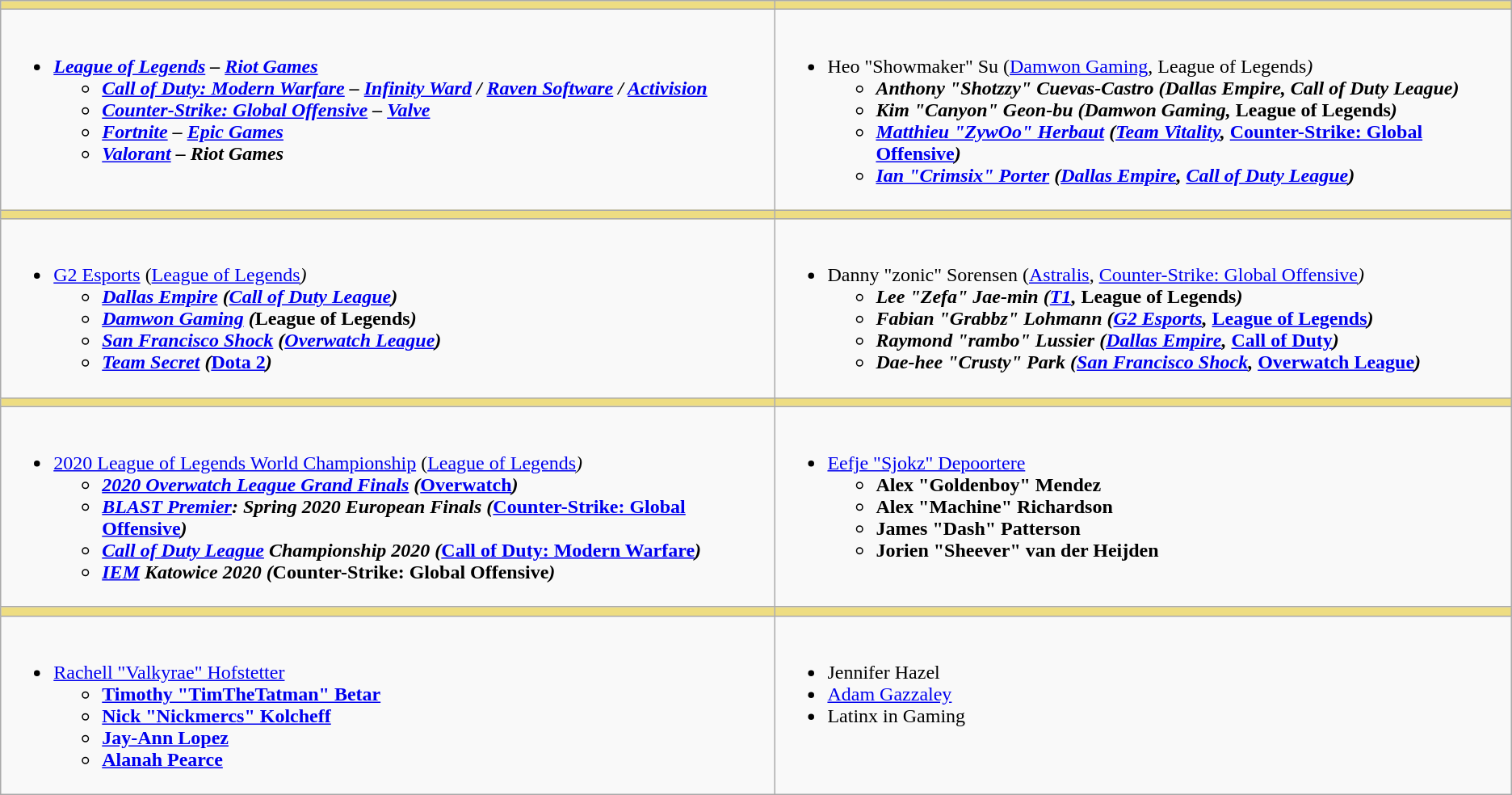<table class=wikitable>
<tr>
<th style="background:#eedd82"></th>
<th style="background:#eedd82"></th>
</tr>
<tr>
<td valign="top"><br><ul><li><strong><em><a href='#'>League of Legends</a><em> – <a href='#'>Riot Games</a><strong><ul><li></em><a href='#'>Call of Duty: Modern Warfare</a><em> – <a href='#'>Infinity Ward</a> / <a href='#'>Raven Software</a> / <a href='#'>Activision</a></li><li></em><a href='#'>Counter-Strike: Global Offensive</a><em> – <a href='#'>Valve</a></li><li></em><a href='#'>Fortnite</a><em> – <a href='#'>Epic Games</a></li><li></em><a href='#'>Valorant</a><em> – Riot Games</li></ul></li></ul></td>
<td valign="top"><br><ul><li></strong>Heo "Showmaker" Su (<a href='#'>Damwon Gaming</a>, </em>League of Legends<em>)<strong><ul><li>Anthony "Shotzzy" Cuevas-Castro (Dallas Empire, Call of Duty League)</li><li>Kim "Canyon" Geon-bu (Damwon Gaming, </em>League of Legends<em>)</li><li><a href='#'>Matthieu "ZywOo" Herbaut</a> (<a href='#'>Team Vitality</a>, </em><a href='#'>Counter-Strike: Global Offensive</a><em>)</li><li><a href='#'>Ian "Crimsix" Porter</a> (<a href='#'>Dallas Empire</a>, <a href='#'>Call of Duty League</a>)</li></ul></li></ul></td>
</tr>
<tr>
<th style="background:#eedd82"></th>
<th style="background:#eedd82"></th>
</tr>
<tr>
<td valign="top"><br><ul><li></strong><a href='#'>G2 Esports</a>  (</em><a href='#'>League of Legends</a><em>)<strong><ul><li><a href='#'>Dallas Empire</a> (<a href='#'>Call of Duty League</a>)</li><li><a href='#'>Damwon Gaming</a> (</em>League of Legends<em>)</li><li><a href='#'>San Francisco Shock</a> (<a href='#'>Overwatch League</a>)</li><li><a href='#'>Team Secret</a> (</em><a href='#'>Dota 2</a><em>)</li></ul></li></ul></td>
<td valign="top"><br><ul><li></strong>Danny "zonic" Sorensen (<a href='#'>Astralis</a>, </em><a href='#'>Counter-Strike: Global Offensive</a><em>)<strong><ul><li>Lee "Zefa" Jae-min (<a href='#'>T1</a>, </em>League of Legends<em>)</li><li>Fabian "Grabbz" Lohmann (<a href='#'>G2 Esports</a>, </em><a href='#'>League of Legends</a><em>)</li><li>Raymond "rambo" Lussier (<a href='#'>Dallas Empire</a>, </em><a href='#'>Call of Duty</a><em>)</li><li>Dae-hee "Crusty" Park (<a href='#'>San Francisco Shock</a>, </em><a href='#'>Overwatch League</a><em>)</li></ul></li></ul></td>
</tr>
<tr>
<th style="background:#eedd82"></th>
<th style="background:#eedd82"></th>
</tr>
<tr>
<td valign="top"><br><ul><li></strong><a href='#'>2020 League of Legends World Championship</a>  (</em><a href='#'>League of Legends</a><em>)<strong><ul><li><a href='#'>2020 Overwatch League Grand Finals</a> (</em><a href='#'>Overwatch</a><em>)</li><li><a href='#'>BLAST Premier</a>: Spring 2020 European Finals (</em><a href='#'>Counter-Strike: Global Offensive</a><em>)</li><li><a href='#'>Call of Duty League</a> Championship 2020 (</em><a href='#'>Call of Duty: Modern Warfare</a><em>)</li><li><a href='#'>IEM</a> Katowice 2020 (</em>Counter-Strike: Global Offensive<em>)</li></ul></li></ul></td>
<td valign="top"><br><ul><li></strong><a href='#'>Eefje "Sjokz" Depoortere</a><strong><ul><li>Alex "Goldenboy" Mendez</li><li>Alex "Machine" Richardson</li><li>James "Dash" Patterson</li><li>Jorien "Sheever" van der Heijden</li></ul></li></ul></td>
</tr>
<tr>
<th style="background:#eedd82"></th>
<th style="background:#eedd82"></th>
</tr>
<tr>
<td valign="top"><br><ul><li></strong><a href='#'>Rachell "Valkyrae" Hofstetter</a><strong><ul><li><a href='#'>Timothy "TimTheTatman" Betar</a></li><li><a href='#'>Nick "Nickmercs" Kolcheff</a></li><li><a href='#'>Jay-Ann Lopez</a></li><li><a href='#'>Alanah Pearce</a></li></ul></li></ul></td>
<td valign="top"><br><ul><li>Jennifer Hazel</li><li><a href='#'>Adam Gazzaley</a></li><li>Latinx in Gaming</li></ul></td>
</tr>
</table>
